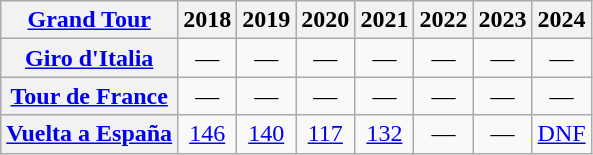<table class="wikitable plainrowheaders">
<tr>
<th scope="col"><a href='#'>Grand Tour</a></th>
<th scope="col">2018</th>
<th scope="col">2019</th>
<th scope="col">2020</th>
<th scope="col">2021</th>
<th scope="col">2022</th>
<th scope="col">2023</th>
<th scope="col">2024</th>
</tr>
<tr style="text-align:center;">
<th scope="row"> <a href='#'>Giro d'Italia</a></th>
<td>—</td>
<td>—</td>
<td>—</td>
<td>—</td>
<td>—</td>
<td>—</td>
<td>—</td>
</tr>
<tr style="text-align:center;">
<th scope="row"> <a href='#'>Tour de France</a></th>
<td>—</td>
<td>—</td>
<td>—</td>
<td>—</td>
<td>—</td>
<td>—</td>
<td>—</td>
</tr>
<tr style="text-align:center;">
<th scope="row"> <a href='#'>Vuelta a España</a></th>
<td><a href='#'>146</a></td>
<td><a href='#'>140</a></td>
<td><a href='#'>117</a></td>
<td><a href='#'>132</a></td>
<td>—</td>
<td>—</td>
<td><a href='#'>DNF</a></td>
</tr>
</table>
